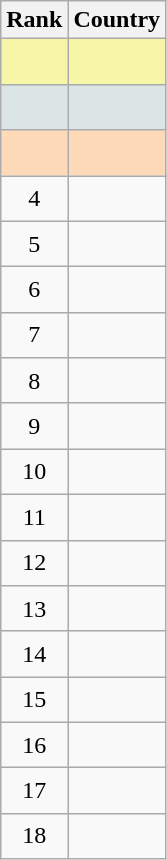<table class="wikitable">
<tr>
<th>Rank</th>
<th>Country</th>
</tr>
<tr bgcolor="#F7F6A8">
<td align="center" style="height:23px"></td>
<td></td>
</tr>
<tr bgcolor="#DCE5E5">
<td align="center" style="height:23px"></td>
<td></td>
</tr>
<tr bgcolor="#FFDAB9">
<td align="center" style="height:23px"></td>
<td></td>
</tr>
<tr>
<td align="center" style="height:23px">4</td>
<td></td>
</tr>
<tr>
<td align="center" style="height:23px">5</td>
<td></td>
</tr>
<tr>
<td align="center" style="height:23px">6</td>
<td></td>
</tr>
<tr>
<td align="center" style="height:23px">7</td>
<td></td>
</tr>
<tr>
<td align="center" style="height:23px">8</td>
<td></td>
</tr>
<tr>
<td align="center" style="height:23px">9</td>
<td></td>
</tr>
<tr>
<td align="center" style="height:23px">10</td>
<td></td>
</tr>
<tr>
<td align="center" style="height:23px">11</td>
<td></td>
</tr>
<tr>
<td align="center" style="height:23px">12</td>
<td></td>
</tr>
<tr>
<td align="center" style="height:23px">13</td>
<td></td>
</tr>
<tr>
<td align="center" style="height:23px">14</td>
<td></td>
</tr>
<tr>
<td align="center" style="height:23px">15</td>
<td></td>
</tr>
<tr>
<td align="center" style="height:23px">16</td>
<td></td>
</tr>
<tr>
<td align="center" style="height:23px">17</td>
<td></td>
</tr>
<tr>
<td align="center" style="height:23px">18</td>
<td></td>
</tr>
</table>
